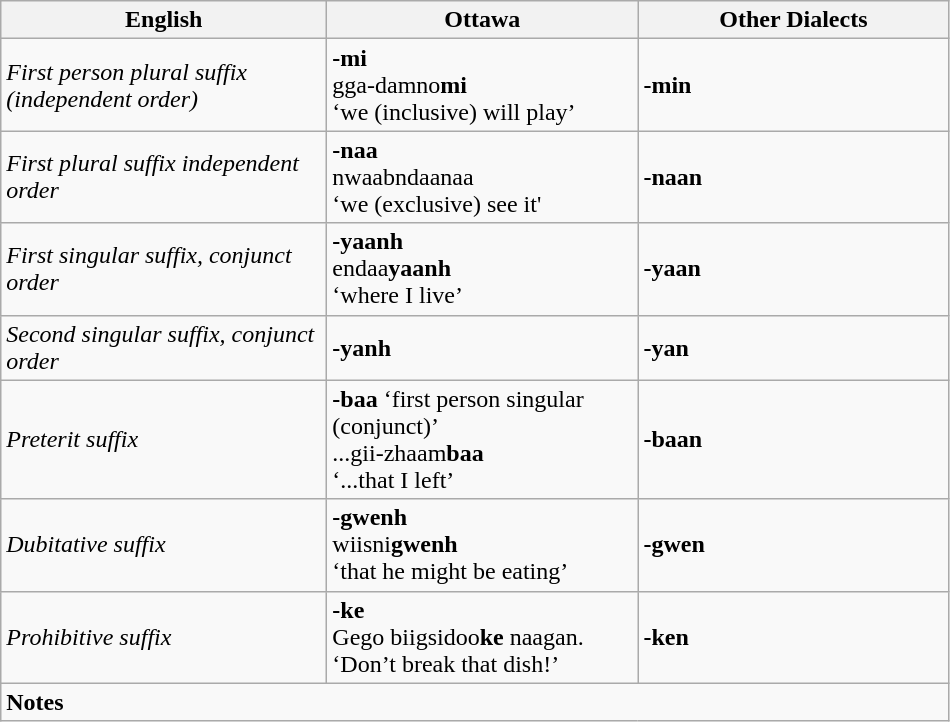<table class="wikitable" align="center">
<tr>
<th width = "210"><strong>English</strong></th>
<th width = "200"><strong>Ottawa</strong></th>
<th width = "200"><strong>Other Dialects</strong></th>
</tr>
<tr>
<td><em>First person plural suffix (independent order)</em></td>
<td><strong>-mi</strong><br> gga-damno<strong>mi</strong><br>‘we (inclusive) will play’</td>
<td><strong>-min</strong></td>
</tr>
<tr>
<td><em>First plural suffix independent order</em></td>
<td><strong>-naa</strong><br>nwaabndaanaa<br> ‘we (exclusive) see it'</td>
<td><strong>-naan</strong></td>
</tr>
<tr>
<td><em>First singular suffix, conjunct order</em> </td>
<td><strong>-yaanh</strong> <br> endaa<strong>yaanh</strong> <br>‘where I live’</td>
<td><strong>-yaan</strong></td>
</tr>
<tr>
<td><em>Second singular suffix, conjunct order</em> </td>
<td><strong>-yanh</strong></td>
<td><strong>-yan</strong></td>
</tr>
<tr>
<td><em>Preterit suffix</em></td>
<td><strong>-baa</strong> ‘first person singular (conjunct)’ <br>...gii-zhaam<strong>baa</strong> <br>‘...that I left’</td>
<td><strong>-baan</strong></td>
</tr>
<tr>
<td><em>Dubitative suffix</em> </td>
<td><strong>-gwenh</strong> <br>wiisni<strong>gwenh</strong> <br>‘that he might be eating’</td>
<td><strong>-gwen</strong></td>
</tr>
<tr>
<td><em>Prohibitive suffix</em></td>
<td><strong>-ke</strong><br> Gego biigsidoo<strong>ke</strong> naagan. <br>‘Don’t break that dish!’</td>
<td><strong>-ken</strong></td>
</tr>
<tr>
<td colspan=3><strong>Notes</strong><br></td>
</tr>
</table>
